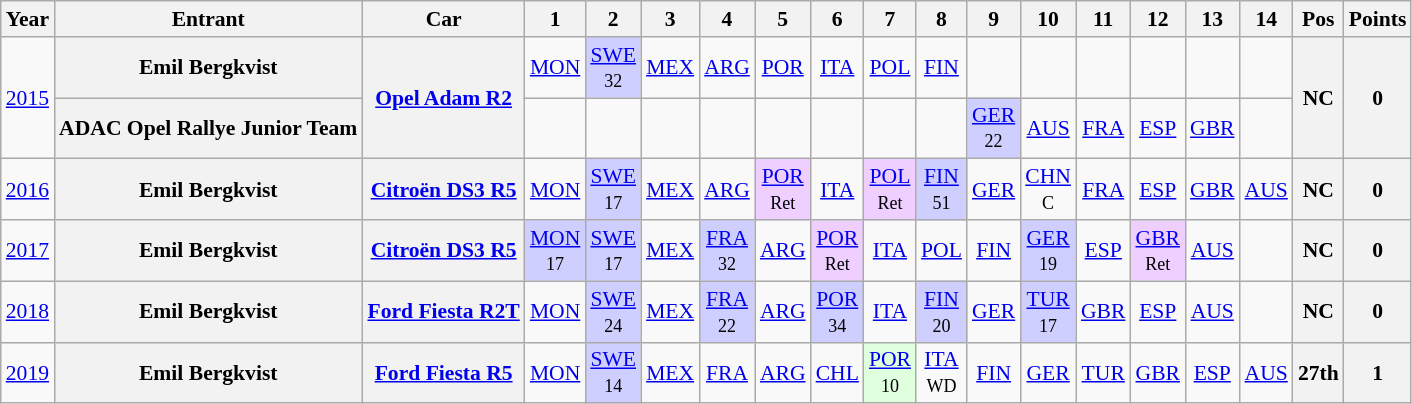<table class="wikitable" style="text-align:center; font-size:90%">
<tr>
<th>Year</th>
<th>Entrant</th>
<th>Car</th>
<th>1</th>
<th>2</th>
<th>3</th>
<th>4</th>
<th>5</th>
<th>6</th>
<th>7</th>
<th>8</th>
<th>9</th>
<th>10</th>
<th>11</th>
<th>12</th>
<th>13</th>
<th>14</th>
<th>Pos</th>
<th>Points</th>
</tr>
<tr>
<td rowspan="2"><a href='#'>2015</a></td>
<th>Emil Bergkvist</th>
<th rowspan="2"><a href='#'>Opel Adam R2</a></th>
<td><a href='#'>MON</a></td>
<td style="background:#CFCFFF;"><a href='#'>SWE</a><br><small>32</small></td>
<td><a href='#'>MEX</a></td>
<td><a href='#'>ARG</a></td>
<td><a href='#'>POR</a></td>
<td><a href='#'>ITA</a></td>
<td><a href='#'>POL</a></td>
<td><a href='#'>FIN</a></td>
<td></td>
<td></td>
<td></td>
<td></td>
<td></td>
<td></td>
<th rowspan="2">NC</th>
<th rowspan="2">0</th>
</tr>
<tr>
<th>ADAC Opel Rallye Junior Team</th>
<td></td>
<td></td>
<td></td>
<td></td>
<td></td>
<td></td>
<td></td>
<td></td>
<td style="background:#CFCFFF;"><a href='#'>GER</a><br><small>22</small></td>
<td><a href='#'>AUS</a></td>
<td><a href='#'>FRA</a></td>
<td><a href='#'>ESP</a></td>
<td><a href='#'>GBR</a></td>
<td></td>
</tr>
<tr>
<td><a href='#'>2016</a></td>
<th>Emil Bergkvist</th>
<th><a href='#'>Citroën DS3 R5</a></th>
<td><a href='#'>MON</a></td>
<td style="background:#CFCFFF;"><a href='#'>SWE</a><br><small>17</small></td>
<td><a href='#'>MEX</a></td>
<td><a href='#'>ARG</a></td>
<td style="background:#EFCFFF;"><a href='#'>POR</a><br><small>Ret</small></td>
<td><a href='#'>ITA</a></td>
<td style="background:#EFCFFF;"><a href='#'>POL</a><br><small>Ret</small></td>
<td style="background:#CFCFFF;"><a href='#'>FIN</a><br><small>51</small></td>
<td><a href='#'>GER</a></td>
<td><a href='#'>CHN</a><br><small>C</small></td>
<td><a href='#'>FRA</a></td>
<td><a href='#'>ESP</a></td>
<td><a href='#'>GBR</a></td>
<td><a href='#'>AUS</a></td>
<th>NC</th>
<th>0</th>
</tr>
<tr>
<td><a href='#'>2017</a></td>
<th>Emil Bergkvist</th>
<th><a href='#'>Citroën DS3 R5</a></th>
<td style="background:#CFCFFF;"><a href='#'>MON</a><br><small>17</small></td>
<td style="background:#CFCFFF;"><a href='#'>SWE</a><br><small>17</small></td>
<td><a href='#'>MEX</a></td>
<td style="background:#CFCFFF;"><a href='#'>FRA</a><br><small>32</small></td>
<td><a href='#'>ARG</a></td>
<td style="background:#EFCFFF;"><a href='#'>POR</a><br><small>Ret</small></td>
<td><a href='#'>ITA</a></td>
<td><a href='#'>POL</a></td>
<td><a href='#'>FIN</a></td>
<td style="background:#CFCFFF;"><a href='#'>GER</a><br><small>19</small></td>
<td><a href='#'>ESP</a></td>
<td style="background:#EFCFFF;"><a href='#'>GBR</a><br><small>Ret</small></td>
<td><a href='#'>AUS</a></td>
<td></td>
<th>NC</th>
<th>0</th>
</tr>
<tr>
<td><a href='#'>2018</a></td>
<th>Emil Bergkvist</th>
<th><a href='#'>Ford Fiesta R2T</a></th>
<td><a href='#'>MON</a></td>
<td style="background:#CFCFFF;"><a href='#'>SWE</a><br><small>24</small></td>
<td><a href='#'>MEX</a></td>
<td style="background:#CFCFFF;"><a href='#'>FRA</a><br><small>22</small></td>
<td><a href='#'>ARG</a></td>
<td style="background:#CFCFFF;"><a href='#'>POR</a><br><small>34</small></td>
<td><a href='#'>ITA</a></td>
<td style="background:#CFCFFF;"><a href='#'>FIN</a><br><small>20</small></td>
<td><a href='#'>GER</a></td>
<td style="background:#CFCFFF;"><a href='#'>TUR</a><br><small>17</small></td>
<td><a href='#'>GBR</a></td>
<td><a href='#'>ESP</a></td>
<td><a href='#'>AUS</a></td>
<td></td>
<th>NC</th>
<th>0</th>
</tr>
<tr>
<td><a href='#'>2019</a></td>
<th>Emil Bergkvist</th>
<th><a href='#'>Ford Fiesta R5</a></th>
<td><a href='#'>MON</a></td>
<td style="background:#CFCFFF;"><a href='#'>SWE</a><br><small>14</small></td>
<td><a href='#'>MEX</a></td>
<td><a href='#'>FRA</a></td>
<td><a href='#'>ARG</a></td>
<td><a href='#'>CHL</a></td>
<td style="background:#DFFFDF;"><a href='#'>POR</a><br><small>10</small></td>
<td><a href='#'>ITA</a><br><small>WD</small></td>
<td><a href='#'>FIN</a></td>
<td><a href='#'>GER</a></td>
<td><a href='#'>TUR</a></td>
<td><a href='#'>GBR</a></td>
<td><a href='#'>ESP</a></td>
<td><a href='#'>AUS</a><br></td>
<th>27th</th>
<th>1</th>
</tr>
</table>
